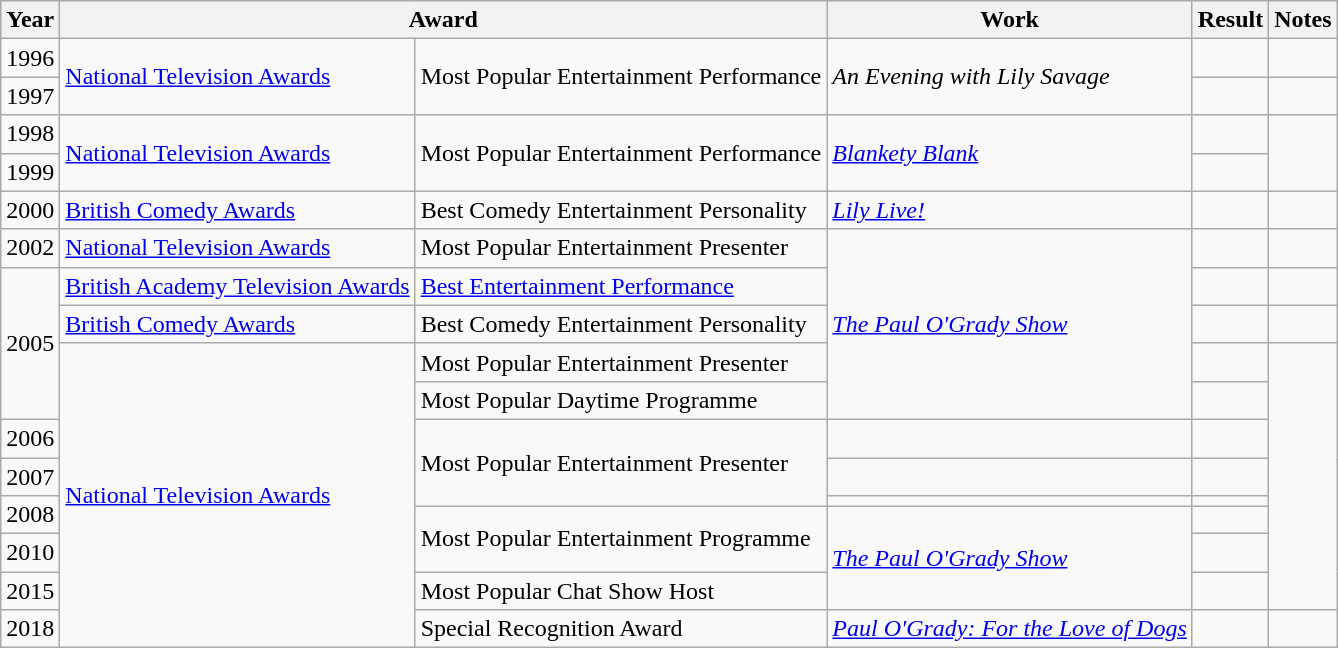<table class="wikitable">
<tr>
<th>Year</th>
<th colspan="2">Award</th>
<th>Work</th>
<th>Result</th>
<th>Notes</th>
</tr>
<tr>
<td>1996</td>
<td rowspan="2"><a href='#'>National Television Awards</a></td>
<td rowspan="2">Most Popular Entertainment Performance</td>
<td rowspan="2"><em>An Evening with Lily Savage</em></td>
<td></td>
</tr>
<tr>
<td>1997</td>
<td></td>
<td></td>
</tr>
<tr>
<td>1998</td>
<td rowspan="2"><a href='#'>National Television Awards</a></td>
<td rowspan="2">Most Popular Entertainment Performance</td>
<td rowspan="2"><em><a href='#'>Blankety Blank</a></em></td>
<td></td>
</tr>
<tr>
<td>1999</td>
<td></td>
</tr>
<tr>
<td>2000</td>
<td><a href='#'>British Comedy Awards</a></td>
<td>Best Comedy Entertainment Personality</td>
<td><em><a href='#'>Lily Live!</a></em></td>
<td></td>
<td></td>
</tr>
<tr>
<td>2002</td>
<td><a href='#'>National Television Awards</a></td>
<td>Most Popular Entertainment Presenter</td>
<td rowspan="5"><em><a href='#'>The Paul O'Grady Show</a></em></td>
<td></td>
</tr>
<tr>
<td rowspan="4">2005</td>
<td><a href='#'>British Academy Television Awards</a></td>
<td><a href='#'>Best Entertainment Performance</a></td>
<td></td>
<td></td>
</tr>
<tr>
<td><a href='#'>British Comedy Awards</a></td>
<td>Best Comedy Entertainment Personality</td>
<td></td>
<td></td>
</tr>
<tr>
<td rowspan="9"><a href='#'>National Television Awards</a></td>
<td Most Popular Entertainment Presenter>Most Popular Entertainment Presenter</td>
<td></td>
</tr>
<tr>
<td Most Popular Daytime Programme>Most Popular Daytime Programme</td>
<td></td>
</tr>
<tr>
<td>2006</td>
<td rowspan="3">Most Popular Entertainment Presenter</td>
<td></td>
<td></td>
</tr>
<tr>
<td>2007</td>
<td></td>
<td></td>
</tr>
<tr>
<td rowspan="2">2008</td>
<td></td>
<td></td>
</tr>
<tr>
<td rowspan="2" rowspan"2">Most Popular Entertainment Programme</td>
<td rowspan="3" rowspan"2"><em><a href='#'>The Paul O'Grady Show</a></em></td>
<td></td>
</tr>
<tr>
<td>2010</td>
<td></td>
</tr>
<tr>
<td>2015</td>
<td>Most Popular Chat Show Host</td>
<td></td>
</tr>
<tr>
<td>2018</td>
<td>Special Recognition Award</td>
<td><em><a href='#'>Paul O'Grady: For the Love of Dogs</a></em></td>
<td></td>
<td></td>
</tr>
</table>
